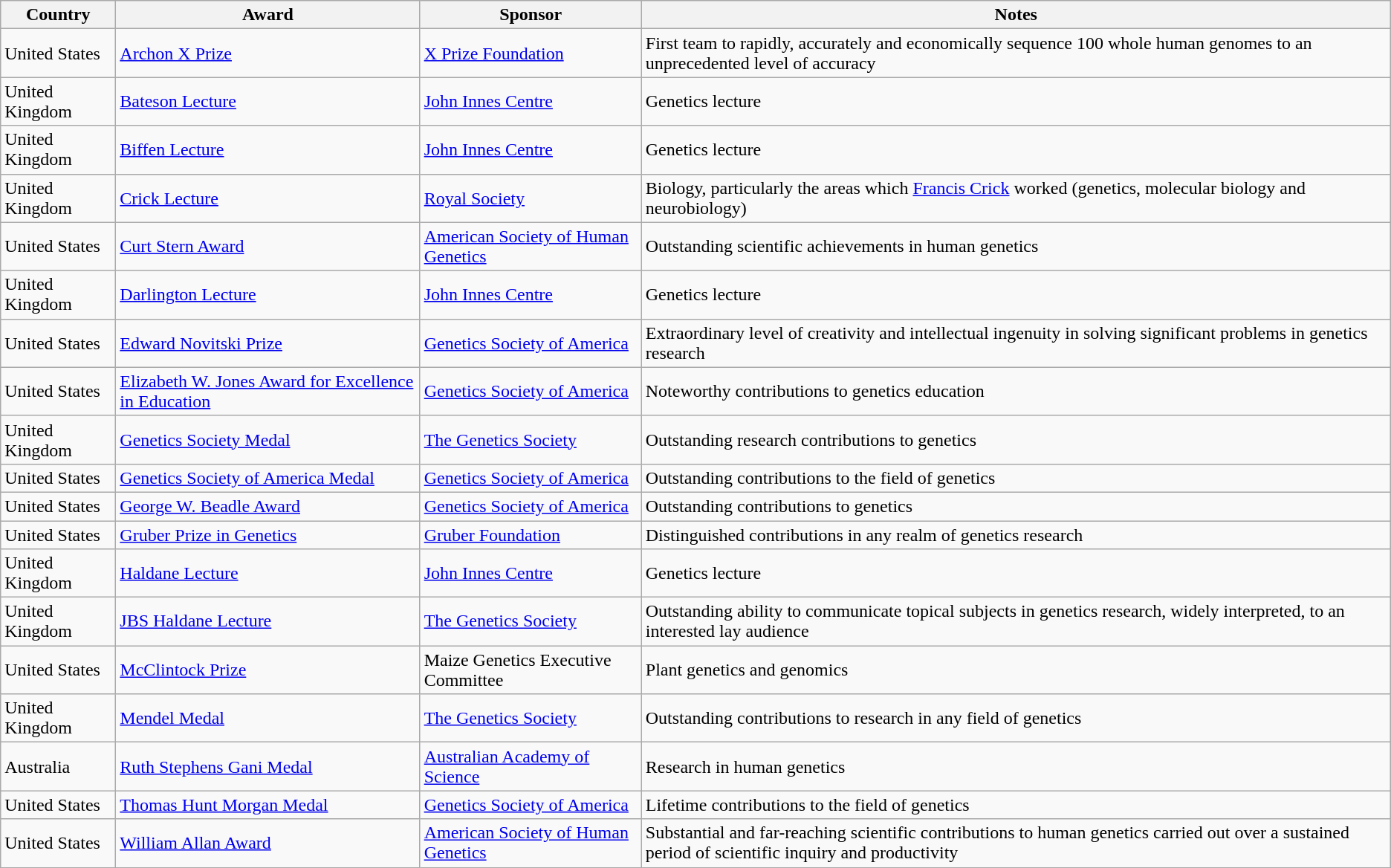<table Class="wikitable sortable">
<tr>
<th style="width:6em;">Country</th>
<th>Award</th>
<th>Sponsor</th>
<th>Notes</th>
</tr>
<tr>
<td>United States</td>
<td><a href='#'>Archon X Prize</a></td>
<td><a href='#'>X Prize Foundation</a></td>
<td>First team to rapidly, accurately and economically sequence 100 whole human genomes to an unprecedented level of accuracy</td>
</tr>
<tr>
<td>United Kingdom</td>
<td><a href='#'>Bateson Lecture</a></td>
<td><a href='#'>John Innes Centre</a></td>
<td>Genetics lecture</td>
</tr>
<tr>
<td>United Kingdom</td>
<td><a href='#'>Biffen Lecture</a></td>
<td><a href='#'>John Innes Centre</a></td>
<td>Genetics lecture</td>
</tr>
<tr>
<td>United Kingdom</td>
<td><a href='#'>Crick Lecture</a></td>
<td><a href='#'>Royal Society</a></td>
<td>Biology, particularly the areas which <a href='#'>Francis Crick</a> worked (genetics, molecular biology and neurobiology)</td>
</tr>
<tr>
<td>United States</td>
<td><a href='#'>Curt Stern Award</a></td>
<td><a href='#'>American Society of Human Genetics </a></td>
<td>Outstanding scientific achievements in human genetics</td>
</tr>
<tr>
<td>United Kingdom</td>
<td><a href='#'>Darlington Lecture</a></td>
<td><a href='#'>John Innes Centre</a></td>
<td>Genetics lecture </td>
</tr>
<tr>
<td>United States</td>
<td><a href='#'>Edward Novitski Prize</a></td>
<td><a href='#'>Genetics Society of America</a></td>
<td>Extraordinary level of creativity and intellectual ingenuity in solving significant problems in genetics research</td>
</tr>
<tr>
<td>United States</td>
<td><a href='#'>Elizabeth W. Jones Award for Excellence in Education</a></td>
<td><a href='#'>Genetics Society of America</a></td>
<td>Noteworthy contributions to genetics education</td>
</tr>
<tr>
<td>United Kingdom</td>
<td><a href='#'>Genetics Society Medal</a></td>
<td><a href='#'>The Genetics Society</a></td>
<td>Outstanding research contributions to genetics</td>
</tr>
<tr>
<td>United States</td>
<td><a href='#'>Genetics Society of America Medal</a></td>
<td><a href='#'>Genetics Society of America</a></td>
<td>Outstanding contributions to the field of genetics</td>
</tr>
<tr>
<td>United States</td>
<td><a href='#'>George W. Beadle Award</a></td>
<td><a href='#'>Genetics Society of America</a></td>
<td>Outstanding contributions to genetics</td>
</tr>
<tr>
<td>United States</td>
<td><a href='#'>Gruber Prize in Genetics</a></td>
<td><a href='#'>Gruber Foundation</a></td>
<td>Distinguished contributions in any realm of genetics research</td>
</tr>
<tr>
<td>United Kingdom</td>
<td><a href='#'>Haldane Lecture</a></td>
<td><a href='#'>John Innes Centre</a></td>
<td>Genetics lecture</td>
</tr>
<tr>
<td>United Kingdom</td>
<td><a href='#'>JBS Haldane Lecture</a></td>
<td><a href='#'>The Genetics Society</a></td>
<td>Outstanding ability to communicate topical subjects in genetics research, widely interpreted, to an interested lay audience</td>
</tr>
<tr>
<td>United States</td>
<td><a href='#'>McClintock Prize</a></td>
<td>Maize Genetics Executive Committee</td>
<td>Plant genetics and genomics</td>
</tr>
<tr>
<td>United Kingdom</td>
<td><a href='#'>Mendel Medal</a></td>
<td><a href='#'>The Genetics Society</a></td>
<td>Outstanding contributions to research in any field of genetics</td>
</tr>
<tr>
<td>Australia</td>
<td><a href='#'>Ruth Stephens Gani Medal</a></td>
<td><a href='#'>Australian Academy of Science</a></td>
<td>Research in human genetics</td>
</tr>
<tr>
<td>United States</td>
<td><a href='#'>Thomas Hunt Morgan Medal</a></td>
<td><a href='#'>Genetics Society of America</a></td>
<td>Lifetime contributions to the field of genetics</td>
</tr>
<tr>
<td>United States</td>
<td><a href='#'>William Allan Award</a></td>
<td><a href='#'>American Society of Human Genetics</a></td>
<td>Substantial and far-reaching scientific contributions to human genetics carried out over a sustained period of scientific inquiry and productivity</td>
</tr>
</table>
